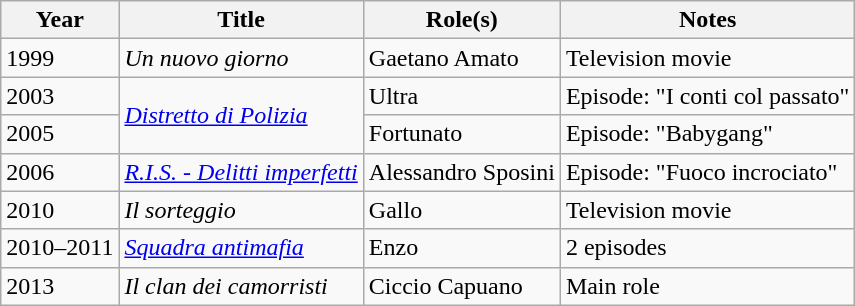<table class="wikitable plainrowheaders sortable">
<tr>
<th scope="col">Year</th>
<th scope="col">Title</th>
<th scope="col">Role(s)</th>
<th scope="col" class="unsortable">Notes</th>
</tr>
<tr>
<td>1999</td>
<td><em>Un nuovo giorno</em></td>
<td>Gaetano Amato</td>
<td>Television movie</td>
</tr>
<tr>
<td>2003</td>
<td rowspan="2"><em><a href='#'>Distretto di Polizia</a></em></td>
<td>Ultra</td>
<td>Episode: "I conti col passato"</td>
</tr>
<tr>
<td>2005</td>
<td>Fortunato</td>
<td>Episode: "Babygang"</td>
</tr>
<tr>
<td>2006</td>
<td><em><a href='#'>R.I.S. - Delitti imperfetti</a></em></td>
<td>Alessandro Sposini</td>
<td>Episode: "Fuoco incrociato"</td>
</tr>
<tr>
<td>2010</td>
<td><em>Il sorteggio</em></td>
<td>Gallo</td>
<td>Television movie</td>
</tr>
<tr>
<td>2010–2011</td>
<td><em><a href='#'>Squadra antimafia</a></em></td>
<td>Enzo</td>
<td>2 episodes</td>
</tr>
<tr>
<td>2013</td>
<td><em>Il clan dei camorristi</em></td>
<td>Ciccio Capuano</td>
<td>Main role</td>
</tr>
</table>
